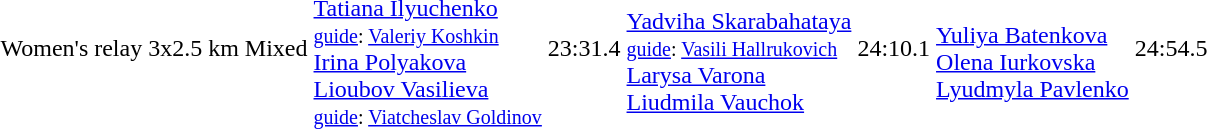<table>
<tr>
<td>Women's relay 3x2.5 km</td>
<td>Mixed</td>
<td><br> <a href='#'>Tatiana Ilyuchenko</a><br> <small><a href='#'>guide</a>: <a href='#'>Valeriy Koshkin</a></small><br> <a href='#'>Irina Polyakova</a><br> <a href='#'>Lioubov Vasilieva</a><br> <small><a href='#'>guide</a>: <a href='#'>Viatcheslav Goldinov</a></small></td>
<td>23:31.4</td>
<td><br> <a href='#'>Yadviha Skarabahataya</a><br> <small><a href='#'>guide</a>: <a href='#'>Vasili Hallrukovich</a></small><br> <a href='#'>Larysa Varona</a><br> <a href='#'>Liudmila Vauchok</a></td>
<td>24:10.1</td>
<td><br> <a href='#'>Yuliya Batenkova</a><br> <a href='#'>Olena Iurkovska</a><br> <a href='#'>Lyudmyla Pavlenko</a></td>
<td>24:54.5</td>
</tr>
</table>
